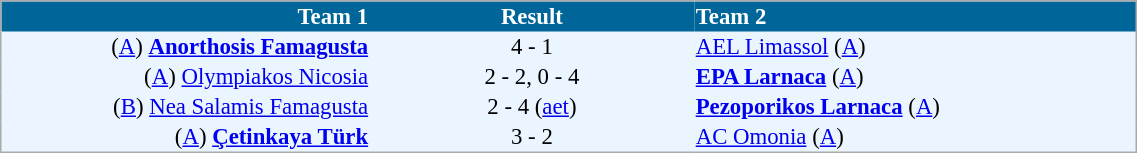<table cellspacing="0" style="background: #EBF5FF; border: 1px #aaa solid; border-collapse: collapse; font-size: 95%;" width=60%>
<tr bgcolor=#006699 style="color:white;">
<th width=25% align="right">Team 1</th>
<th width=22% align="center">Result</th>
<th width=30% align="left">Team 2</th>
</tr>
<tr>
<td align=right>(<a href='#'>A</a>) <strong><a href='#'>Anorthosis Famagusta</a></strong></td>
<td align=center>4 - 1</td>
<td align=left><a href='#'>AEL Limassol</a> (<a href='#'>A</a>)</td>
</tr>
<tr>
<td align=right>(<a href='#'>A</a>) <a href='#'>Olympiakos Nicosia</a></td>
<td align=center>2 - 2, 0 - 4</td>
<td align=left><strong><a href='#'>EPA Larnaca</a></strong> (<a href='#'>A</a>)</td>
</tr>
<tr>
<td align=right>(<a href='#'>B</a>) <a href='#'>Nea Salamis Famagusta</a></td>
<td align=center>2 - 4 (<a href='#'>aet</a>)</td>
<td align=left><strong><a href='#'>Pezoporikos Larnaca</a></strong> (<a href='#'>A</a>)</td>
</tr>
<tr>
<td align=right>(<a href='#'>A</a>) <strong><a href='#'>Çetinkaya Türk</a></strong></td>
<td align=center>3 - 2</td>
<td align=left><a href='#'>AC Omonia</a> (<a href='#'>A</a>)</td>
</tr>
<tr>
</tr>
</table>
